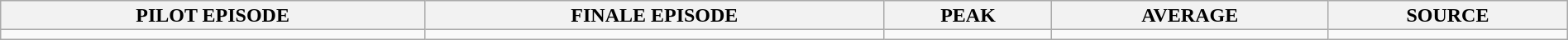<table class="wikitable" style="text-align:center; line-height:16px; width:100%;">
<tr>
<th>PILOT EPISODE</th>
<th>FINALE EPISODE</th>
<th>PEAK</th>
<th>AVERAGE</th>
<th>SOURCE</th>
</tr>
<tr>
<td></td>
<td></td>
<td></td>
<td></td>
<td></td>
</tr>
</table>
